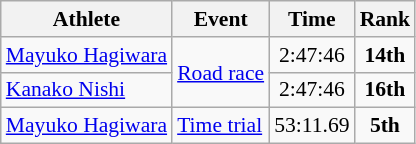<table class=wikitable style="font-size:90%">
<tr>
<th>Athlete</th>
<th>Event</th>
<th>Time</th>
<th>Rank</th>
</tr>
<tr>
<td><a href='#'>Mayuko Hagiwara</a></td>
<td rowspan=2><a href='#'>Road race</a></td>
<td align=center>2:47:46</td>
<td align=center><strong>14th</strong></td>
</tr>
<tr>
<td><a href='#'>Kanako Nishi</a></td>
<td align=center>2:47:46</td>
<td align=center><strong>16th</strong></td>
</tr>
<tr>
<td><a href='#'>Mayuko Hagiwara</a></td>
<td><a href='#'>Time trial</a></td>
<td align=center>53:11.69</td>
<td align=center><strong>5th</strong></td>
</tr>
</table>
